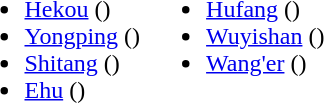<table>
<tr>
<td valign="top"><br><ul><li><a href='#'>Hekou</a> ()</li><li><a href='#'>Yongping</a> ()</li><li><a href='#'>Shitang</a> ()</li><li><a href='#'>Ehu</a> ()</li></ul></td>
<td valign="top"><br><ul><li><a href='#'>Hufang</a> ()</li><li><a href='#'>Wuyishan</a> ()</li><li><a href='#'>Wang'er</a> ()</li></ul></td>
</tr>
</table>
